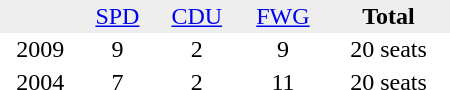<table border="0" cellpadding="2" cellspacing="0" width="300">
<tr bgcolor="#eeeeee" align="center">
<td></td>
<td><a href='#'>SPD</a></td>
<td><a href='#'>CDU</a></td>
<td><a href='#'>FWG</a></td>
<td><strong>Total</strong></td>
</tr>
<tr align="center">
<td>2009</td>
<td>9</td>
<td>2</td>
<td>9</td>
<td>20 seats</td>
</tr>
<tr align="center">
<td>2004</td>
<td>7</td>
<td>2</td>
<td>11</td>
<td>20 seats</td>
</tr>
</table>
